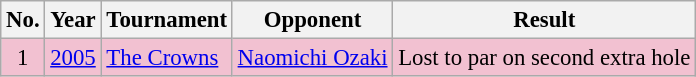<table class="wikitable" style="font-size:95%;">
<tr>
<th>No.</th>
<th>Year</th>
<th>Tournament</th>
<th>Opponent</th>
<th>Result</th>
</tr>
<tr style="background:#F2C1D1;">
<td align=center>1</td>
<td><a href='#'>2005</a></td>
<td><a href='#'>The Crowns</a></td>
<td> <a href='#'>Naomichi Ozaki</a></td>
<td>Lost to par on second extra hole</td>
</tr>
</table>
